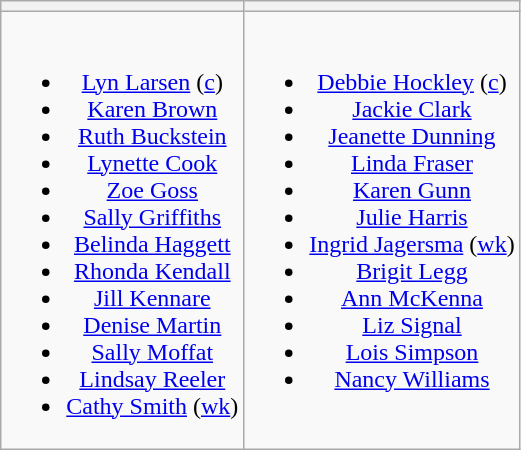<table class="wikitable" style="text-align:center">
<tr>
<th></th>
<th></th>
</tr>
<tr style="vertical-align:top">
<td><br><ul><li><a href='#'>Lyn Larsen</a> (<a href='#'>c</a>)</li><li><a href='#'>Karen Brown</a></li><li><a href='#'>Ruth Buckstein</a></li><li><a href='#'>Lynette Cook</a></li><li><a href='#'>Zoe Goss</a></li><li><a href='#'>Sally Griffiths</a></li><li><a href='#'>Belinda Haggett</a></li><li><a href='#'>Rhonda Kendall</a></li><li><a href='#'>Jill Kennare</a></li><li><a href='#'>Denise Martin</a></li><li><a href='#'>Sally Moffat</a></li><li><a href='#'>Lindsay Reeler</a></li><li><a href='#'>Cathy Smith</a> (<a href='#'>wk</a>)</li></ul></td>
<td><br><ul><li><a href='#'>Debbie Hockley</a> (<a href='#'>c</a>)</li><li><a href='#'>Jackie Clark</a></li><li><a href='#'>Jeanette Dunning</a></li><li><a href='#'>Linda Fraser</a></li><li><a href='#'>Karen Gunn</a></li><li><a href='#'>Julie Harris</a></li><li><a href='#'>Ingrid Jagersma</a> (<a href='#'>wk</a>)</li><li><a href='#'>Brigit Legg</a></li><li><a href='#'>Ann McKenna</a></li><li><a href='#'>Liz Signal</a></li><li><a href='#'>Lois Simpson</a></li><li><a href='#'>Nancy Williams</a></li></ul></td>
</tr>
</table>
